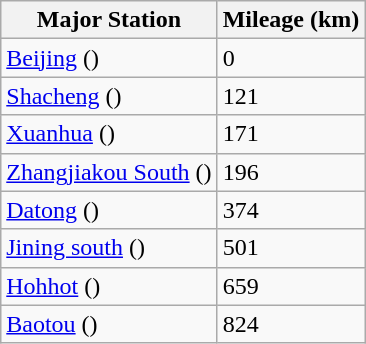<table class="wikitable">
<tr>
<th>Major Station</th>
<th>Mileage (km)</th>
</tr>
<tr>
<td><a href='#'>Beijing</a> ()</td>
<td>0</td>
</tr>
<tr>
<td><a href='#'>Shacheng</a> ()</td>
<td>121</td>
</tr>
<tr>
<td><a href='#'>Xuanhua</a> ()</td>
<td>171</td>
</tr>
<tr>
<td><a href='#'>Zhangjiakou South</a> ()</td>
<td>196</td>
</tr>
<tr>
<td><a href='#'>Datong</a> ()</td>
<td>374</td>
</tr>
<tr>
<td><a href='#'>Jining south</a> ()</td>
<td>501</td>
</tr>
<tr>
<td><a href='#'>Hohhot</a> ()</td>
<td>659</td>
</tr>
<tr>
<td><a href='#'>Baotou</a> ()</td>
<td>824</td>
</tr>
</table>
